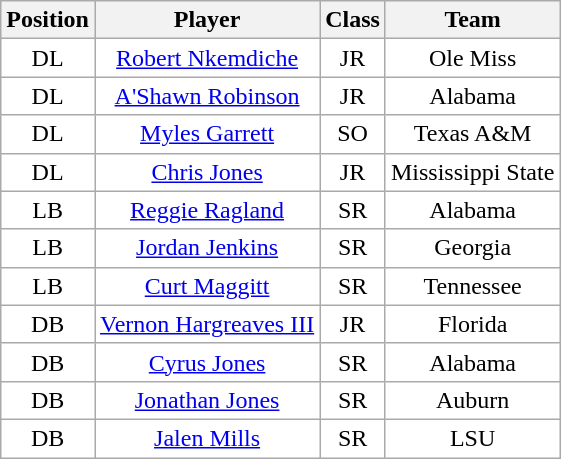<table class="wikitable sortable">
<tr>
<th>Position</th>
<th>Player</th>
<th>Class</th>
<th>Team</th>
</tr>
<tr style="text-align:center;">
<td style="background:white">DL</td>
<td style="background:white"><a href='#'>Robert Nkemdiche</a></td>
<td style="background:white">JR</td>
<td style="background:white">Ole Miss</td>
</tr>
<tr style="text-align:center;">
<td style="background:white">DL</td>
<td style="background:white"><a href='#'>A'Shawn Robinson</a></td>
<td style="background:white">JR</td>
<td style="background:white">Alabama</td>
</tr>
<tr style="text-align:center;">
<td style="background:white">DL</td>
<td style="background:white"><a href='#'>Myles Garrett</a></td>
<td style="background:white">SO</td>
<td style="background:white">Texas A&M</td>
</tr>
<tr style="text-align:center;">
<td style="background:white">DL</td>
<td style="background:white"><a href='#'>Chris Jones</a></td>
<td style="background:white">JR</td>
<td style="background:white">Mississippi State</td>
</tr>
<tr style="text-align:center;">
<td style="background:white">LB</td>
<td style="background:white"><a href='#'>Reggie Ragland</a></td>
<td style="background:white">SR</td>
<td style="background:white">Alabama</td>
</tr>
<tr style="text-align:center;">
<td style="background:white">LB</td>
<td style="background:white"><a href='#'>Jordan Jenkins</a></td>
<td style="background:white">SR</td>
<td style="background:white">Georgia</td>
</tr>
<tr style="text-align:center;">
<td style="background:white">LB</td>
<td style="background:white"><a href='#'>Curt Maggitt</a></td>
<td style="background:white">SR</td>
<td style="background:white">Tennessee</td>
</tr>
<tr style="text-align:center;">
<td style="background:white">DB</td>
<td style="background:white"><a href='#'>Vernon Hargreaves III</a></td>
<td style="background:white">JR</td>
<td style="background:white">Florida</td>
</tr>
<tr style="text-align:center;">
<td style="background:white">DB</td>
<td style="background:white"><a href='#'>Cyrus Jones</a></td>
<td style="background:white">SR</td>
<td style="background:white">Alabama</td>
</tr>
<tr style="text-align:center;">
<td style="background:white">DB</td>
<td style="background:white"><a href='#'>Jonathan Jones</a></td>
<td style="background:white">SR</td>
<td style="background:white">Auburn</td>
</tr>
<tr style="text-align:center;">
<td style="background:white">DB</td>
<td style="background:white"><a href='#'>Jalen Mills</a></td>
<td style="background:white">SR</td>
<td style="background:white">LSU</td>
</tr>
</table>
